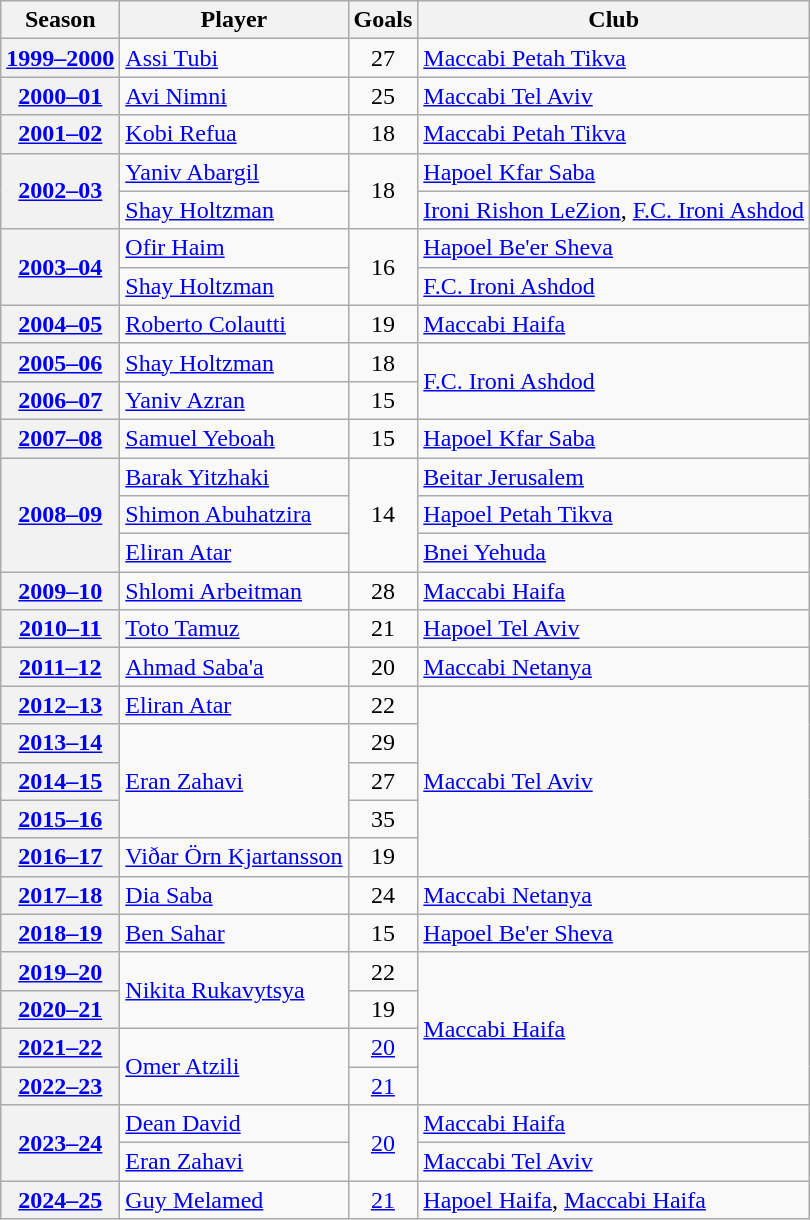<table class="wikitable sortable">
<tr>
<th>Season</th>
<th>Player</th>
<th>Goals</th>
<th>Club</th>
</tr>
<tr>
<th><a href='#'>1999–2000</a></th>
<td> <a href='#'>Assi Tubi</a></td>
<td align=center>27</td>
<td><a href='#'>Maccabi Petah Tikva</a></td>
</tr>
<tr>
<th><a href='#'>2000–01</a></th>
<td> <a href='#'>Avi Nimni</a></td>
<td align=center>25</td>
<td><a href='#'>Maccabi Tel Aviv</a></td>
</tr>
<tr>
<th><a href='#'>2001–02</a></th>
<td> <a href='#'>Kobi Refua</a></td>
<td align=center>18</td>
<td><a href='#'>Maccabi Petah Tikva</a></td>
</tr>
<tr>
<th rowspan=2><a href='#'>2002–03</a></th>
<td> <a href='#'>Yaniv Abargil</a></td>
<td align=center rowspan=2>18</td>
<td><a href='#'>Hapoel Kfar Saba</a></td>
</tr>
<tr>
<td> <a href='#'>Shay Holtzman</a></td>
<td><a href='#'>Ironi Rishon LeZion</a>, <a href='#'>F.C. Ironi Ashdod</a></td>
</tr>
<tr>
<th rowspan=2><a href='#'>2003–04</a></th>
<td> <a href='#'>Ofir Haim</a></td>
<td align=center rowspan=2>16</td>
<td><a href='#'>Hapoel Be'er Sheva</a></td>
</tr>
<tr>
<td> <a href='#'>Shay Holtzman</a></td>
<td><a href='#'>F.C. Ironi Ashdod</a></td>
</tr>
<tr>
<th><a href='#'>2004–05</a></th>
<td> <a href='#'>Roberto Colautti</a></td>
<td align=center>19</td>
<td><a href='#'>Maccabi Haifa</a></td>
</tr>
<tr>
<th><a href='#'>2005–06</a></th>
<td> <a href='#'>Shay Holtzman</a></td>
<td align=center>18</td>
<td rowspan=2><a href='#'>F.C. Ironi Ashdod</a></td>
</tr>
<tr>
<th><a href='#'>2006–07</a></th>
<td> <a href='#'>Yaniv Azran</a></td>
<td align=center>15</td>
</tr>
<tr>
<th><a href='#'>2007–08</a></th>
<td> <a href='#'>Samuel Yeboah</a></td>
<td align=center>15</td>
<td><a href='#'>Hapoel Kfar Saba</a></td>
</tr>
<tr>
<th rowspan=3><a href='#'>2008–09</a></th>
<td> <a href='#'>Barak Yitzhaki</a></td>
<td align=center rowspan=3>14</td>
<td><a href='#'>Beitar Jerusalem</a></td>
</tr>
<tr>
<td> <a href='#'>Shimon Abuhatzira</a></td>
<td><a href='#'>Hapoel Petah Tikva</a></td>
</tr>
<tr>
<td> <a href='#'>Eliran Atar</a></td>
<td><a href='#'>Bnei Yehuda</a></td>
</tr>
<tr>
<th><a href='#'>2009–10</a></th>
<td> <a href='#'>Shlomi Arbeitman</a></td>
<td align=center>28</td>
<td><a href='#'>Maccabi Haifa</a></td>
</tr>
<tr>
<th><a href='#'>2010–11</a></th>
<td> <a href='#'>Toto Tamuz</a></td>
<td align=center>21</td>
<td><a href='#'>Hapoel Tel Aviv</a></td>
</tr>
<tr>
<th><a href='#'>2011–12</a></th>
<td> <a href='#'>Ahmad Saba'a</a></td>
<td align=center>20</td>
<td><a href='#'>Maccabi Netanya</a></td>
</tr>
<tr>
<th><a href='#'>2012–13</a></th>
<td> <a href='#'>Eliran Atar</a></td>
<td align=center>22</td>
<td rowspan=5><a href='#'>Maccabi Tel Aviv</a></td>
</tr>
<tr>
<th><a href='#'>2013–14</a></th>
<td rowspan=3> <a href='#'>Eran Zahavi</a></td>
<td align=center>29</td>
</tr>
<tr>
<th><a href='#'>2014–15</a></th>
<td align=center>27</td>
</tr>
<tr>
<th><a href='#'>2015–16</a></th>
<td align=center>35</td>
</tr>
<tr>
<th><a href='#'>2016–17</a></th>
<td> <a href='#'>Viðar Örn Kjartansson</a></td>
<td align=center>19</td>
</tr>
<tr>
<th><a href='#'>2017–18</a></th>
<td> <a href='#'>Dia Saba</a></td>
<td align=center>24</td>
<td><a href='#'>Maccabi Netanya</a></td>
</tr>
<tr>
<th><a href='#'>2018–19</a></th>
<td> <a href='#'>Ben Sahar</a></td>
<td align=center>15</td>
<td><a href='#'>Hapoel Be'er Sheva</a></td>
</tr>
<tr>
<th><a href='#'>2019–20</a></th>
<td rowspan=2> <a href='#'>Nikita Rukavytsya</a></td>
<td align=center>22</td>
<td rowspan=4><a href='#'>Maccabi Haifa</a></td>
</tr>
<tr>
<th><a href='#'>2020–21</a></th>
<td align=center>19</td>
</tr>
<tr>
<th><a href='#'>2021–22</a></th>
<td rowspan=2> <a href='#'>Omer Atzili</a></td>
<td align=center><a href='#'>20</a></td>
</tr>
<tr>
<th><a href='#'>2022–23</a></th>
<td align=center><a href='#'>21</a></td>
</tr>
<tr>
<th rowspan=2><a href='#'>2023–24</a></th>
<td> <a href='#'>Dean David</a></td>
<td align=center rowspan=2><a href='#'>20</a></td>
<td><a href='#'>Maccabi Haifa</a></td>
</tr>
<tr>
<td> <a href='#'>Eran Zahavi</a></td>
<td><a href='#'>Maccabi Tel Aviv</a></td>
</tr>
<tr>
<th><a href='#'>2024–25</a></th>
<td> <a href='#'>Guy Melamed</a></td>
<td align=center><a href='#'>21</a></td>
<td><a href='#'>Hapoel Haifa</a>, <a href='#'>Maccabi Haifa</a></td>
</tr>
</table>
